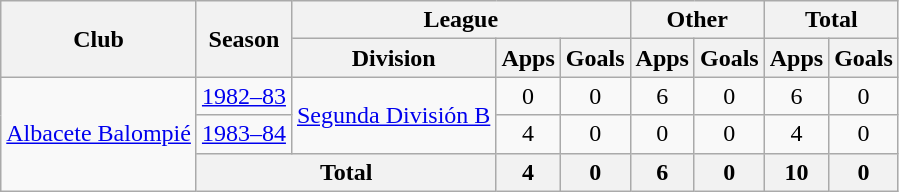<table class="wikitable" style="text-align: center;">
<tr>
<th rowspan="2">Club</th>
<th rowspan="2">Season</th>
<th colspan="3">League</th>
<th colspan="2">Other</th>
<th colspan="2">Total</th>
</tr>
<tr>
<th>Division</th>
<th>Apps</th>
<th>Goals</th>
<th>Apps</th>
<th>Goals</th>
<th>Apps</th>
<th>Goals</th>
</tr>
<tr>
<td rowspan="3" valign="center"><a href='#'>Albacete Balompié</a></td>
<td><a href='#'>1982–83</a></td>
<td rowspan="2"><a href='#'>Segunda División B</a></td>
<td>0</td>
<td>0</td>
<td>6</td>
<td>0</td>
<td>6</td>
<td>0</td>
</tr>
<tr>
<td><a href='#'>1983–84</a></td>
<td>4</td>
<td>0</td>
<td>0</td>
<td>0</td>
<td>4</td>
<td>0</td>
</tr>
<tr>
<th colspan="2">Total</th>
<th>4</th>
<th>0</th>
<th>6</th>
<th>0</th>
<th>10</th>
<th>0</th>
</tr>
</table>
